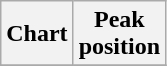<table class="wikitable sortable plainrowheaders">
<tr>
<th>Chart</th>
<th>Peak<br>position</th>
</tr>
<tr>
</tr>
</table>
